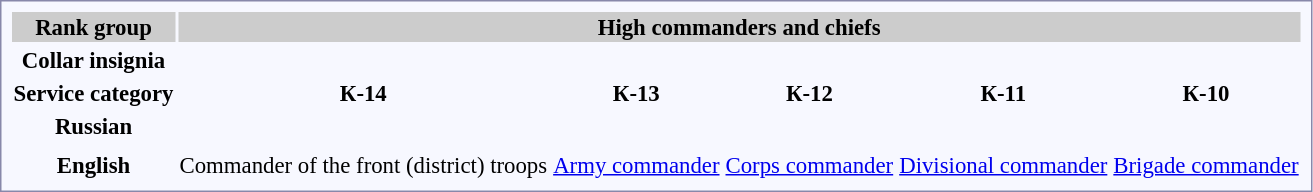<table style="border:1px solid #8888aa; background-color:#f7f8ff; padding:5px; font-size:95%; margin: 0px 12px 12px 0px;">
<tr bgcolor="#CCCCCC">
<th>Rank group</th>
<th colspan="5">High commanders and chiefs</th>
</tr>
<tr style="text-align:center;">
<th>Collar insignia</th>
<td></td>
<td colspan=2></td>
<td></td>
<td></td>
</tr>
<tr style="text-align:center;">
<th>Service category</th>
<td><strong>К-14</strong></td>
<td><strong>К-13</strong></td>
<td><strong>К-12</strong></td>
<td><strong>К-11</strong></td>
<td><strong>К-10</strong></td>
</tr>
<tr style="text-align:center;">
<th>Russian</th>
<td><br></td>
<td><br></td>
<td><br></td>
<td><br></td>
<td><br></td>
</tr>
<tr style="text-align:center;">
<td colspan=6></td>
</tr>
<tr style="text-align:center;">
<th>English</th>
<td>Commander of the front (district) troops</td>
<td><a href='#'>Army commander</a></td>
<td><a href='#'>Corps commander</a></td>
<td><a href='#'>Divisional commander</a></td>
<td><a href='#'>Brigade commander</a></td>
</tr>
</table>
